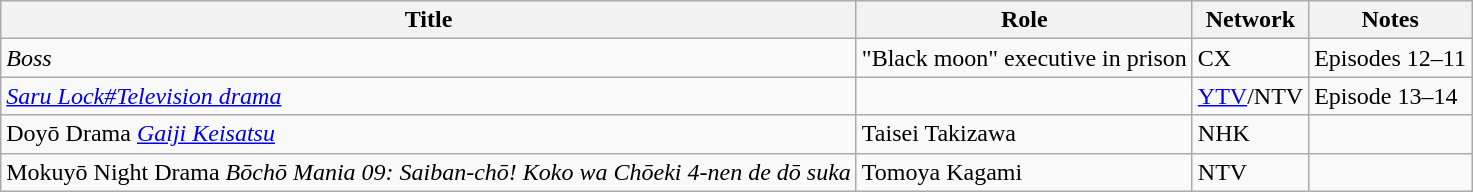<table class="wikitable">
<tr>
<th>Title</th>
<th>Role</th>
<th>Network</th>
<th>Notes</th>
</tr>
<tr>
<td><em>Boss</em></td>
<td>"Black moon" executive in prison</td>
<td>CX</td>
<td>Episodes 12–11</td>
</tr>
<tr>
<td><em><a href='#'>Saru Lock#Television drama</a></em></td>
<td></td>
<td><a href='#'>YTV</a>/NTV</td>
<td>Episode 13–14</td>
</tr>
<tr>
<td>Doyō Drama <em><a href='#'>Gaiji Keisatsu</a></em></td>
<td>Taisei Takizawa</td>
<td>NHK</td>
<td></td>
</tr>
<tr>
<td>Mokuyō Night Drama <em>Bōchō Mania 09: Saiban-chō! Koko wa Chōeki 4-nen de dō suka</em></td>
<td>Tomoya Kagami</td>
<td>NTV</td>
<td></td>
</tr>
</table>
